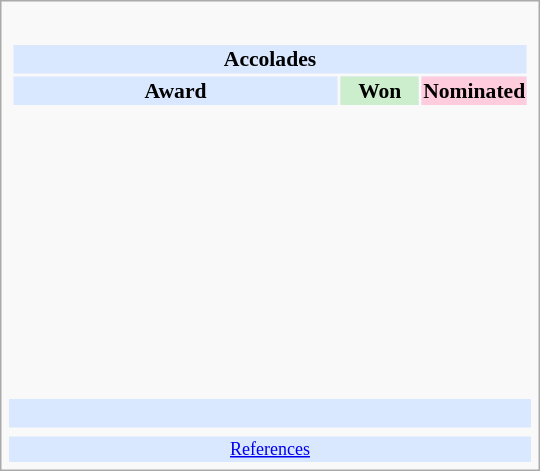<table class="infobox" style="width: 25em; text-align: left; font-size: 90%; vertical-align: middle;">
<tr>
<td colspan="3" style="text-align:center;"></td>
</tr>
<tr>
<td colspan=3><br><table class="collapsible collapsed" style="width:100%;">
<tr>
<th colspan="3" style="background:#d9e8ff; text-align:center;">Accolades</th>
</tr>
<tr style="background:#d9e8ff; text-align:center; text-align:center;">
<td><strong>Award</strong></td>
<td style="background:#cec; text-size:0.9em; width:50px;"><strong>Won</strong></td>
<td style="background:#fcd; text-size:0.9em; width:50px;"><strong>Nominated</strong></td>
</tr>
<tr>
<td align="center"><br></td>
<td></td>
<td></td>
</tr>
<tr>
<td align="center"><br></td>
<td></td>
<td></td>
</tr>
<tr>
<td align="center"><br></td>
<td></td>
<td></td>
</tr>
<tr>
<td align="center"><br></td>
<td></td>
<td></td>
</tr>
<tr>
<td align="center"><br></td>
<td></td>
<td></td>
</tr>
<tr>
<td align="center"><br></td>
<td></td>
<td></td>
</tr>
<tr>
<td align="center"><br></td>
<td></td>
<td></td>
</tr>
<tr>
<td align="center"><br></td>
<td></td>
<td></td>
</tr>
<tr>
<td align="center"><br></td>
<td></td>
<td></td>
</tr>
<tr>
</tr>
</table>
</td>
</tr>
<tr style="background:#d9e8ff;">
<td style="text-align:center;" colspan="3"><br></td>
</tr>
<tr>
<td></td>
<td></td>
<td></td>
</tr>
<tr style="background:#d9e8ff;">
<td colspan="3" style="font-size: smaller; text-align:center;"><a href='#'>References</a></td>
</tr>
</table>
